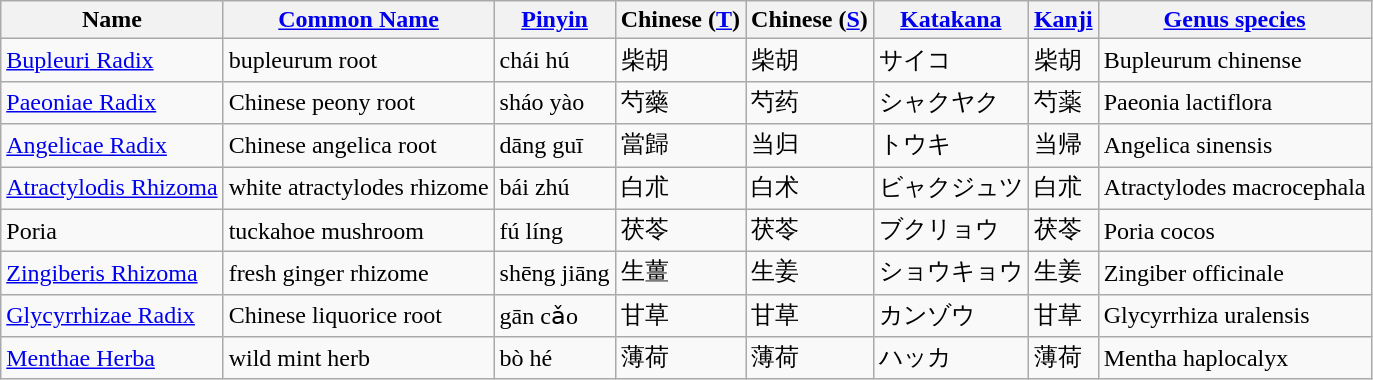<table class="wikitable">
<tr>
<th>Name</th>
<th><a href='#'>Common Name</a></th>
<th><a href='#'>Pinyin</a></th>
<th>Chinese (<a href='#'>T</a>)</th>
<th>Chinese (<a href='#'>S</a>)</th>
<th><a href='#'>Katakana</a></th>
<th><a href='#'>Kanji</a></th>
<th><a href='#'>Genus species</a></th>
</tr>
<tr>
<td><a href='#'>Bupleuri Radix</a></td>
<td>bupleurum root</td>
<td>chái hú</td>
<td>柴胡</td>
<td>柴胡</td>
<td>サイコ</td>
<td>柴胡</td>
<td>Bupleurum chinense</td>
</tr>
<tr>
<td><a href='#'>Paeoniae Radix</a></td>
<td>Chinese peony root</td>
<td>sháo yào</td>
<td>芍藥</td>
<td>芍药</td>
<td>シャクヤク</td>
<td>芍薬</td>
<td>Paeonia lactiflora</td>
</tr>
<tr>
<td><a href='#'>Angelicae Radix</a></td>
<td>Chinese angelica root</td>
<td>dāng guī</td>
<td>當歸</td>
<td>当归</td>
<td>トウキ</td>
<td>当帰</td>
<td>Angelica sinensis</td>
</tr>
<tr>
<td><a href='#'>Atractylodis Rhizoma</a></td>
<td>white atractylodes rhizome</td>
<td>bái zhú</td>
<td>白朮</td>
<td>白术</td>
<td>ビャクジュツ</td>
<td>白朮</td>
<td>Atractylodes macrocephala</td>
</tr>
<tr>
<td>Poria</td>
<td>tuckahoe mushroom</td>
<td>fú líng</td>
<td>茯苓</td>
<td>茯苓</td>
<td>ブクリョウ</td>
<td>茯苓</td>
<td>Poria cocos</td>
</tr>
<tr>
<td><a href='#'>Zingiberis Rhizoma</a></td>
<td>fresh ginger rhizome</td>
<td>shēng jiāng</td>
<td>生薑</td>
<td>生姜</td>
<td>ショウキョウ</td>
<td>生姜</td>
<td>Zingiber officinale</td>
</tr>
<tr>
<td><a href='#'>Glycyrrhizae Radix</a></td>
<td>Chinese liquorice root</td>
<td>gān cǎo</td>
<td>甘草</td>
<td>甘草</td>
<td>カンゾウ</td>
<td>甘草</td>
<td>Glycyrrhiza uralensis</td>
</tr>
<tr>
<td><a href='#'>Menthae Herba</a></td>
<td>wild mint herb</td>
<td>bò hé</td>
<td>薄荷</td>
<td>薄荷</td>
<td>ハッカ</td>
<td>薄荷</td>
<td>Mentha haplocalyx</td>
</tr>
</table>
